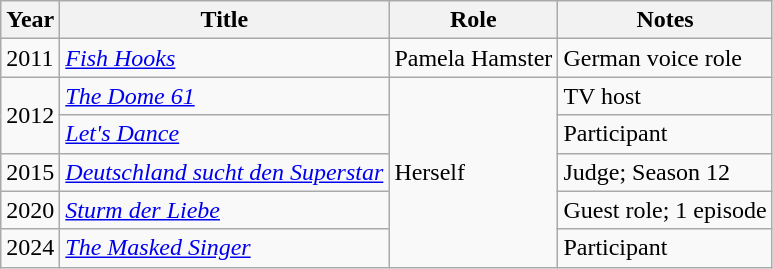<table class="wikitable sortable">
<tr>
<th>Year</th>
<th>Title</th>
<th>Role</th>
<th>Notes</th>
</tr>
<tr>
<td>2011</td>
<td><em><a href='#'>Fish Hooks</a></em></td>
<td>Pamela Hamster</td>
<td>German voice role</td>
</tr>
<tr>
<td rowspan="2">2012</td>
<td><em><a href='#'>The Dome 61</a></em></td>
<td rowspan="5">Herself</td>
<td>TV host</td>
</tr>
<tr>
<td><em><a href='#'>Let's Dance</a></em></td>
<td>Participant</td>
</tr>
<tr>
<td>2015</td>
<td><em><a href='#'>Deutschland sucht den Superstar</a></em></td>
<td>Judge; Season 12</td>
</tr>
<tr>
<td>2020</td>
<td><em><a href='#'>Sturm der Liebe</a></em></td>
<td>Guest role; 1 episode</td>
</tr>
<tr>
<td>2024</td>
<td><a href='#'><em>The Masked Singer</em></a></td>
<td>Participant</td>
</tr>
</table>
